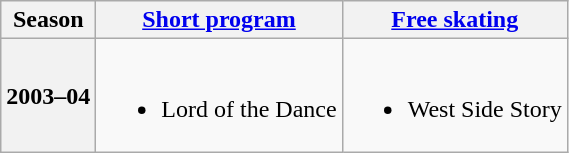<table class=wikitable style=text-align:center>
<tr>
<th>Season</th>
<th><a href='#'>Short program</a></th>
<th><a href='#'>Free skating</a></th>
</tr>
<tr>
<th>2003–04 <br> </th>
<td><br><ul><li>Lord of the Dance <br></li></ul></td>
<td><br><ul><li>West Side Story <br></li></ul></td>
</tr>
</table>
